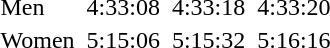<table>
<tr>
<td>Men<br></td>
<td></td>
<td>4:33:08</td>
<td></td>
<td>4:33:18</td>
<td></td>
<td>4:33:20</td>
</tr>
<tr>
<td>Women<br></td>
<td></td>
<td>5:15:06</td>
<td></td>
<td>5:15:32</td>
<td></td>
<td>5:16:16</td>
</tr>
</table>
